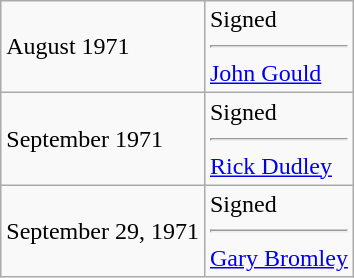<table class="wikitable">
<tr>
<td>August 1971</td>
<td valign="top">Signed<hr><a href='#'>John Gould</a></td>
</tr>
<tr>
<td>September 1971</td>
<td valign="top">Signed<hr><a href='#'>Rick Dudley</a></td>
</tr>
<tr>
<td>September 29, 1971</td>
<td valign="top">Signed<hr><a href='#'>Gary Bromley</a></td>
</tr>
</table>
